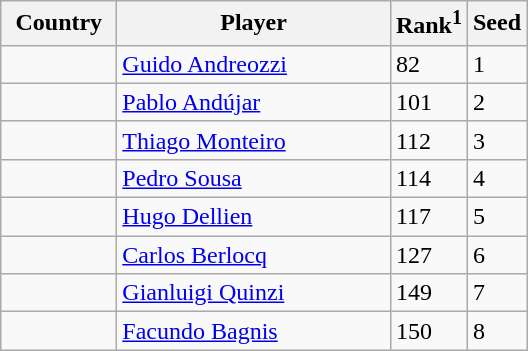<table class="sortable wikitable">
<tr>
<th width="70">Country</th>
<th width="175">Player</th>
<th>Rank<sup>1</sup></th>
<th>Seed</th>
</tr>
<tr>
<td></td>
<td><a href='#'>Guido Andreozzi</a></td>
<td>82</td>
<td>1</td>
</tr>
<tr>
<td></td>
<td><a href='#'>Pablo Andújar</a></td>
<td>101</td>
<td>2</td>
</tr>
<tr>
<td></td>
<td><a href='#'>Thiago Monteiro</a></td>
<td>112</td>
<td>3</td>
</tr>
<tr>
<td></td>
<td><a href='#'>Pedro Sousa</a></td>
<td>114</td>
<td>4</td>
</tr>
<tr>
<td></td>
<td><a href='#'>Hugo Dellien</a></td>
<td>117</td>
<td>5</td>
</tr>
<tr>
<td></td>
<td><a href='#'>Carlos Berlocq</a></td>
<td>127</td>
<td>6</td>
</tr>
<tr>
<td></td>
<td><a href='#'>Gianluigi Quinzi</a></td>
<td>149</td>
<td>7</td>
</tr>
<tr>
<td></td>
<td><a href='#'>Facundo Bagnis</a></td>
<td>150</td>
<td>8</td>
</tr>
</table>
